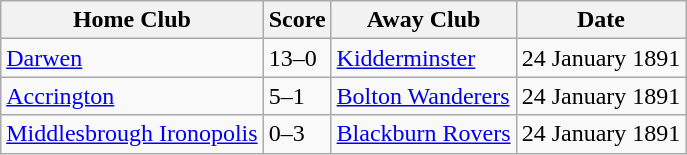<table class="wikitable">
<tr>
<th>Home Club</th>
<th>Score</th>
<th>Away Club</th>
<th>Date</th>
</tr>
<tr>
<td><a href='#'>Darwen</a></td>
<td>13–0</td>
<td><a href='#'>Kidderminster</a></td>
<td>24 January 1891</td>
</tr>
<tr>
<td><a href='#'>Accrington</a></td>
<td>5–1</td>
<td><a href='#'>Bolton Wanderers</a></td>
<td>24 January 1891</td>
</tr>
<tr>
<td><a href='#'>Middlesbrough Ironopolis</a></td>
<td>0–3</td>
<td><a href='#'>Blackburn Rovers</a></td>
<td>24 January 1891</td>
</tr>
</table>
